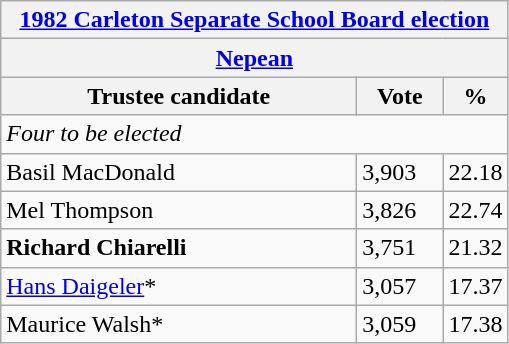<table class="wikitable">
<tr>
<th colspan=3><a href='#'>1982 Carleton Separate School Board election</a></th>
</tr>
<tr>
<th colspan="3"><a href='#'>Nepean</a></th>
</tr>
<tr>
<th bgcolor="#DDDDFF" width="230px">Trustee candidate</th>
<th bgcolor="#DDDDFF" width="50px">Vote</th>
<th bgcolor="#DDDDFF" width="30px">%</th>
</tr>
<tr>
<td colspan="3"><em>Four to be elected</em></td>
</tr>
<tr>
<td>Basil MacDonald</td>
<td>3,903</td>
<td>22.18</td>
</tr>
<tr>
<td>Mel Thompson</td>
<td>3,826</td>
<td>22.74</td>
</tr>
<tr>
<td><strong>Richard Chiarelli</strong></td>
<td>3,751</td>
<td>21.32</td>
</tr>
<tr>
<td><a href='#'>Hans Daigeler</a>*</td>
<td>3,057</td>
<td>17.37</td>
</tr>
<tr>
<td>Maurice Walsh*</td>
<td>3,059</td>
<td>17.38</td>
</tr>
</table>
